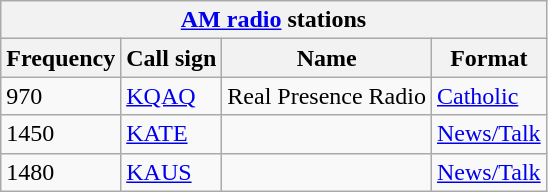<table class="wikitable">
<tr>
<th align="center" colspan="5"><strong><a href='#'>AM radio</a> stations</strong></th>
</tr>
<tr>
<th>Frequency</th>
<th>Call sign</th>
<th>Name</th>
<th>Format</th>
</tr>
<tr>
<td>970</td>
<td><a href='#'>KQAQ</a></td>
<td>Real Presence Radio</td>
<td><a href='#'>Catholic</a></td>
</tr>
<tr>
<td>1450</td>
<td><a href='#'>KATE</a></td>
<td></td>
<td><a href='#'>News/Talk</a></td>
</tr>
<tr>
<td>1480</td>
<td><a href='#'>KAUS</a></td>
<td></td>
<td><a href='#'>News/Talk</a></td>
</tr>
</table>
